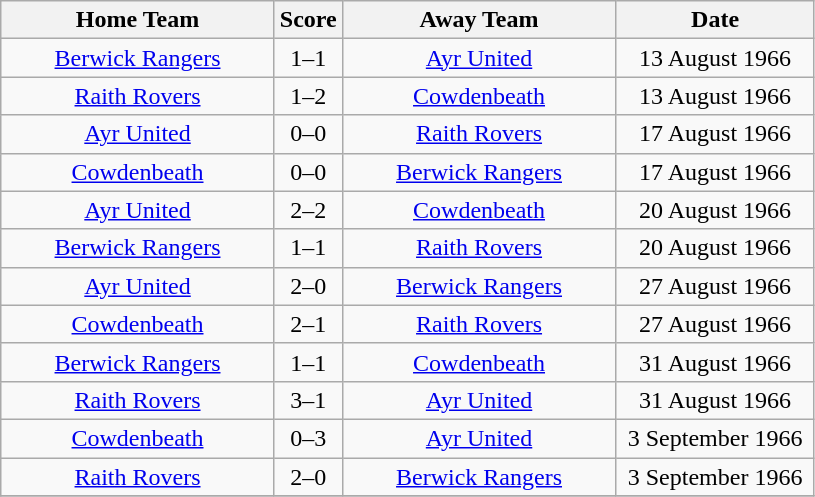<table class="wikitable" style="text-align:center;">
<tr>
<th width=175>Home Team</th>
<th width=20>Score</th>
<th width=175>Away Team</th>
<th width= 125>Date</th>
</tr>
<tr>
<td><a href='#'>Berwick Rangers</a></td>
<td>1–1</td>
<td><a href='#'>Ayr United</a></td>
<td>13 August 1966</td>
</tr>
<tr>
<td><a href='#'>Raith Rovers</a></td>
<td>1–2</td>
<td><a href='#'>Cowdenbeath</a></td>
<td>13 August 1966</td>
</tr>
<tr>
<td><a href='#'>Ayr United</a></td>
<td>0–0</td>
<td><a href='#'>Raith Rovers</a></td>
<td>17 August 1966</td>
</tr>
<tr>
<td><a href='#'>Cowdenbeath</a></td>
<td>0–0</td>
<td><a href='#'>Berwick Rangers</a></td>
<td>17 August 1966</td>
</tr>
<tr>
<td><a href='#'>Ayr United</a></td>
<td>2–2</td>
<td><a href='#'>Cowdenbeath</a></td>
<td>20 August 1966</td>
</tr>
<tr>
<td><a href='#'>Berwick Rangers</a></td>
<td>1–1</td>
<td><a href='#'>Raith Rovers</a></td>
<td>20 August 1966</td>
</tr>
<tr>
<td><a href='#'>Ayr United</a></td>
<td>2–0</td>
<td><a href='#'>Berwick Rangers</a></td>
<td>27 August 1966</td>
</tr>
<tr>
<td><a href='#'>Cowdenbeath</a></td>
<td>2–1</td>
<td><a href='#'>Raith Rovers</a></td>
<td>27 August 1966</td>
</tr>
<tr>
<td><a href='#'>Berwick Rangers</a></td>
<td>1–1</td>
<td><a href='#'>Cowdenbeath</a></td>
<td>31 August 1966</td>
</tr>
<tr>
<td><a href='#'>Raith Rovers</a></td>
<td>3–1</td>
<td><a href='#'>Ayr United</a></td>
<td>31 August 1966</td>
</tr>
<tr>
<td><a href='#'>Cowdenbeath</a></td>
<td>0–3</td>
<td><a href='#'>Ayr United</a></td>
<td>3 September 1966</td>
</tr>
<tr>
<td><a href='#'>Raith Rovers</a></td>
<td>2–0</td>
<td><a href='#'>Berwick Rangers</a></td>
<td>3 September 1966</td>
</tr>
<tr>
</tr>
</table>
